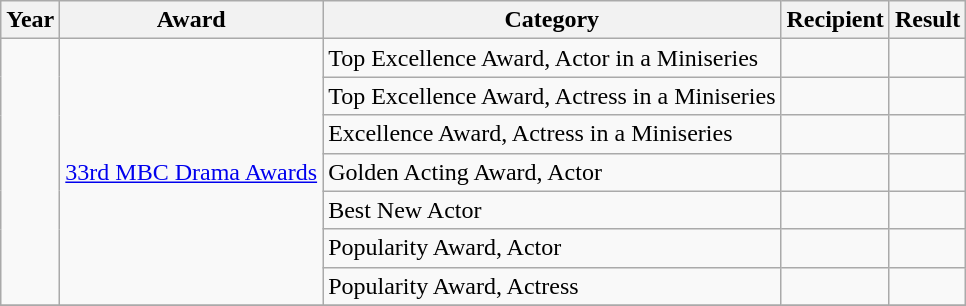<table class="wikitable">
<tr>
<th>Year</th>
<th>Award</th>
<th>Category</th>
<th>Recipient</th>
<th>Result</th>
</tr>
<tr>
<td rowspan="7"></td>
<td rowspan="7"><a href='#'>33rd MBC Drama Awards</a></td>
<td>Top Excellence Award, Actor in a Miniseries</td>
<td></td>
<td></td>
</tr>
<tr>
<td>Top Excellence Award, Actress in a Miniseries</td>
<td></td>
<td></td>
</tr>
<tr>
<td>Excellence Award, Actress in a Miniseries</td>
<td></td>
<td></td>
</tr>
<tr>
<td>Golden Acting Award, Actor</td>
<td></td>
<td></td>
</tr>
<tr>
<td>Best New Actor</td>
<td></td>
<td></td>
</tr>
<tr>
<td>Popularity Award, Actor</td>
<td></td>
<td></td>
</tr>
<tr>
<td>Popularity Award, Actress</td>
<td></td>
<td></td>
</tr>
<tr>
</tr>
</table>
